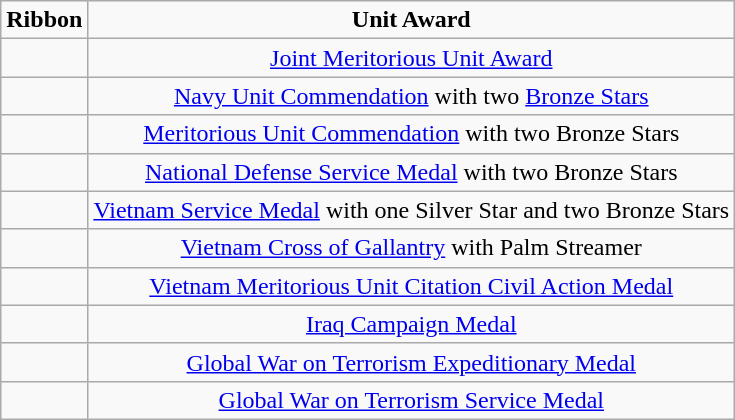<table class="wikitable" style="text-align:center; clear: center">
<tr>
<td><strong>Ribbon</strong></td>
<td><strong>Unit Award </strong></td>
</tr>
<tr>
<td></td>
<td><a href='#'>Joint Meritorious Unit Award</a></td>
</tr>
<tr>
<td></td>
<td><a href='#'>Navy Unit Commendation</a> with two <a href='#'>Bronze Stars</a></td>
</tr>
<tr>
<td></td>
<td><a href='#'>Meritorious Unit Commendation</a> with two Bronze Stars</td>
</tr>
<tr>
<td></td>
<td><a href='#'>National Defense Service Medal</a> with two Bronze Stars</td>
</tr>
<tr>
<td></td>
<td><a href='#'>Vietnam Service Medal</a> with one Silver Star and two Bronze Stars</td>
</tr>
<tr>
<td></td>
<td><a href='#'>Vietnam Cross of Gallantry</a> with Palm Streamer</td>
</tr>
<tr>
<td></td>
<td><a href='#'>Vietnam Meritorious Unit Citation Civil Action Medal</a></td>
</tr>
<tr>
<td></td>
<td><a href='#'>Iraq Campaign Medal</a></td>
</tr>
<tr>
<td></td>
<td><a href='#'>Global War on Terrorism Expeditionary Medal</a></td>
</tr>
<tr>
<td></td>
<td><a href='#'>Global War on Terrorism Service Medal</a></td>
</tr>
</table>
